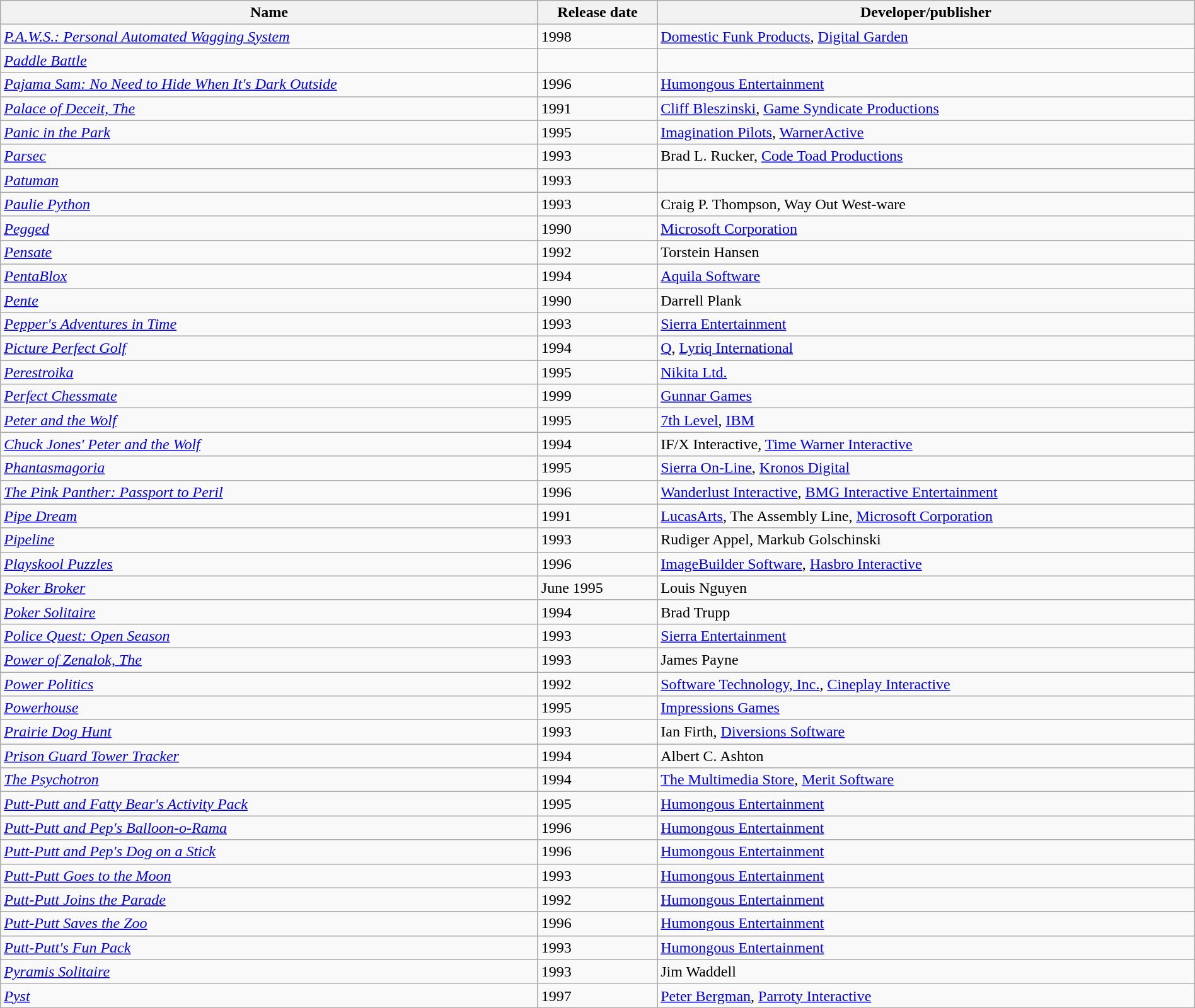<table class="wikitable sortable" style="width:100%;">
<tr>
<th style="width:45%;">Name</th>
<th style="width:10%;">Release date</th>
<th style="width:45%;">Developer/publisher</th>
</tr>
<tr>
<td><em><a href='#'>P.A.W.S.: Personal Automated Wagging System</a></em></td>
<td>1998</td>
<td><a href='#'>Domestic Funk Products</a>, <a href='#'>Digital Garden</a></td>
</tr>
<tr>
<td><em><a href='#'>Paddle Battle</a></em></td>
<td></td>
<td></td>
</tr>
<tr>
<td><em><a href='#'>Pajama Sam: No Need to Hide When It's Dark Outside</a></em></td>
<td>1996</td>
<td><a href='#'>Humongous Entertainment</a></td>
</tr>
<tr>
<td><em><a href='#'>Palace of Deceit, The</a></em></td>
<td>1991</td>
<td><a href='#'>Cliff Bleszinski</a>, <a href='#'>Game Syndicate Productions</a></td>
</tr>
<tr>
<td><em><a href='#'>Panic in the Park</a></em></td>
<td>1995</td>
<td><a href='#'>Imagination Pilots</a>, <a href='#'>WarnerActive</a></td>
</tr>
<tr>
<td><em><a href='#'>Parsec</a></em></td>
<td>1993</td>
<td>Brad L. Rucker, <a href='#'>Code Toad Productions</a></td>
</tr>
<tr>
<td><em><a href='#'>Patuman</a></em></td>
<td>1993</td>
<td></td>
</tr>
<tr>
<td><em><a href='#'>Paulie Python</a></em></td>
<td>1993</td>
<td>Craig P. Thompson, Way Out West-ware</td>
</tr>
<tr>
<td><em><a href='#'>Pegged</a></em></td>
<td>1990</td>
<td><a href='#'>Microsoft Corporation</a></td>
</tr>
<tr>
<td><em><a href='#'>Pensate</a></em></td>
<td>1992</td>
<td>Torstein Hansen</td>
</tr>
<tr>
<td><em><a href='#'>PentaBlox</a></em></td>
<td>1994</td>
<td><a href='#'>Aquila Software</a></td>
</tr>
<tr>
<td><em><a href='#'>Pente</a></em></td>
<td>1990</td>
<td>Darrell Plank</td>
</tr>
<tr>
<td><em><a href='#'>Pepper's Adventures in Time</a></em></td>
<td>1993</td>
<td><a href='#'>Sierra Entertainment</a></td>
</tr>
<tr>
<td><em><a href='#'>Picture Perfect Golf</a></em></td>
<td>1994</td>
<td><a href='#'>Q</a>, <a href='#'>Lyriq International</a></td>
</tr>
<tr>
<td><em><a href='#'>Perestroika</a></em></td>
<td>1995</td>
<td><a href='#'>Nikita Ltd.</a></td>
</tr>
<tr>
<td><em><a href='#'>Perfect Chessmate</a></em></td>
<td>1999</td>
<td><a href='#'>Gunnar Games</a></td>
</tr>
<tr>
<td><em><a href='#'>Peter and the Wolf</a></em></td>
<td>1995</td>
<td><a href='#'>7th Level</a>, <a href='#'>IBM</a></td>
</tr>
<tr>
<td><em><a href='#'>Chuck Jones' Peter and the Wolf</a></em></td>
<td>1994</td>
<td>IF/X Interactive, <a href='#'>Time Warner Interactive</a></td>
</tr>
<tr>
<td><em><a href='#'>Phantasmagoria</a></em></td>
<td>1995</td>
<td><a href='#'>Sierra On-Line</a>, <a href='#'>Kronos Digital</a></td>
</tr>
<tr>
<td><em><a href='#'>The Pink Panther: Passport to Peril</a></em></td>
<td>1996</td>
<td><a href='#'>Wanderlust Interactive</a>, <a href='#'>BMG Interactive Entertainment</a></td>
</tr>
<tr>
<td><em><a href='#'>Pipe Dream</a></em></td>
<td>1991</td>
<td><a href='#'>LucasArts</a>, The Assembly Line, <a href='#'>Microsoft Corporation</a></td>
</tr>
<tr>
<td><em><a href='#'>Pipeline</a></em></td>
<td>1993</td>
<td>Rudiger Appel, Markub Golschinski</td>
</tr>
<tr>
<td><em><a href='#'>Playskool Puzzles</a></em></td>
<td>1996</td>
<td><a href='#'>ImageBuilder Software</a>, <a href='#'>Hasbro Interactive</a></td>
</tr>
<tr>
<td><em><a href='#'>Poker Broker</a></em></td>
<td>June 1995</td>
<td>Louis Nguyen</td>
</tr>
<tr>
<td><em><a href='#'>Poker Solitaire</a></em></td>
<td>1994</td>
<td>Brad Trupp</td>
</tr>
<tr>
<td><em><a href='#'>Police Quest: Open Season</a></em></td>
<td>1993</td>
<td><a href='#'>Sierra Entertainment</a></td>
</tr>
<tr>
<td><em><a href='#'>Power of Zenalok, The</a></em></td>
<td>1993</td>
<td>James Payne</td>
</tr>
<tr>
<td><em><a href='#'>Power Politics</a></em></td>
<td>1992</td>
<td><a href='#'>Software Technology, Inc.</a>, <a href='#'>Cineplay Interactive</a></td>
</tr>
<tr>
<td><em><a href='#'>Powerhouse</a></em></td>
<td>1995</td>
<td><a href='#'>Impressions Games</a></td>
</tr>
<tr>
<td><em><a href='#'>Prairie Dog Hunt</a></em></td>
<td>1993</td>
<td>Ian Firth, <a href='#'>Diversions Software</a></td>
</tr>
<tr>
<td><em><a href='#'>Prison Guard Tower Tracker</a></em></td>
<td>1994</td>
<td>Albert C. Ashton</td>
</tr>
<tr>
<td><em><a href='#'>The Psychotron</a></em></td>
<td>1994</td>
<td><a href='#'>The Multimedia Store</a>, <a href='#'>Merit Software</a></td>
</tr>
<tr>
<td><em><a href='#'>Putt-Putt and Fatty Bear's Activity Pack</a></em></td>
<td>1995</td>
<td><a href='#'>Humongous Entertainment</a></td>
</tr>
<tr>
<td><em><a href='#'>Putt-Putt and Pep's Balloon-o-Rama</a></em></td>
<td>1996</td>
<td><a href='#'>Humongous Entertainment</a></td>
</tr>
<tr>
<td><em><a href='#'>Putt-Putt and Pep's Dog on a Stick</a></em></td>
<td>1996</td>
<td><a href='#'>Humongous Entertainment</a></td>
</tr>
<tr>
<td><em><a href='#'>Putt-Putt Goes to the Moon</a></em></td>
<td>1993</td>
<td><a href='#'>Humongous Entertainment</a></td>
</tr>
<tr>
<td><em><a href='#'>Putt-Putt Joins the Parade</a></em></td>
<td>1992</td>
<td><a href='#'>Humongous Entertainment</a></td>
</tr>
<tr>
<td><em><a href='#'>Putt-Putt Saves the Zoo</a></em></td>
<td>1996</td>
<td><a href='#'>Humongous Entertainment</a></td>
</tr>
<tr>
<td><em><a href='#'>Putt-Putt's Fun Pack</a></em></td>
<td>1993</td>
<td><a href='#'>Humongous Entertainment</a></td>
</tr>
<tr>
<td><em><a href='#'>Pyramis Solitaire</a></em></td>
<td>1993</td>
<td>Jim Waddell</td>
</tr>
<tr>
<td><em><a href='#'>Pyst</a></em></td>
<td>1997</td>
<td><a href='#'>Peter Bergman</a>, <a href='#'>Parroty Interactive</a></td>
</tr>
</table>
